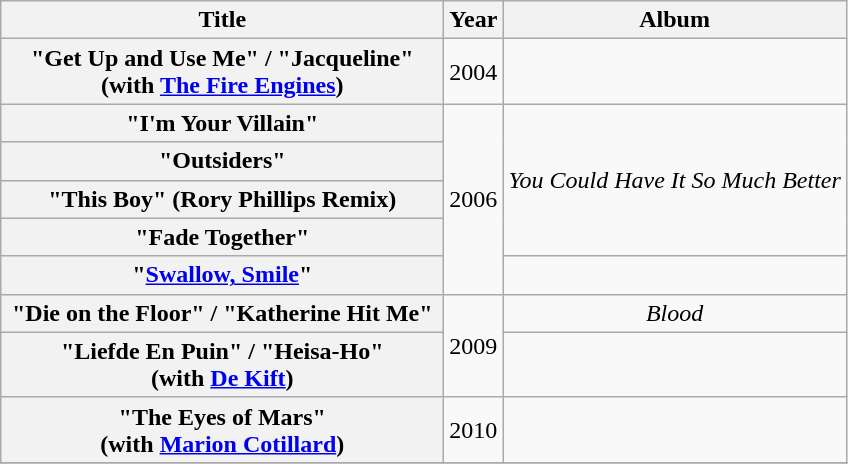<table class="wikitable plainrowheaders" style="text-align:center;" border="1">
<tr>
<th scope="col" style="width:18em;">Title</th>
<th scope="col">Year</th>
<th scope="col">Album</th>
</tr>
<tr>
<th scope="row">"Get Up and Use Me" / "Jacqueline"<br><span>(with <a href='#'>The Fire Engines</a>)</span></th>
<td>2004</td>
<td></td>
</tr>
<tr>
<th scope="row">"I'm Your Villain"</th>
<td rowspan="5">2006</td>
<td rowspan="4"><em>You Could Have It So Much Better</em></td>
</tr>
<tr>
<th scope="row">"Outsiders"</th>
</tr>
<tr>
<th scope="row">"This Boy" (Rory Phillips Remix)</th>
</tr>
<tr>
<th scope="row">"Fade Together"</th>
</tr>
<tr>
<th scope="row">"<a href='#'>Swallow, Smile</a>"</th>
<td></td>
</tr>
<tr>
<th scope="row">"Die on the Floor" / "Katherine Hit Me"</th>
<td rowspan="2">2009</td>
<td><em>Blood</em></td>
</tr>
<tr>
<th scope="row">"Liefde En Puin" / "Heisa-Ho"<br><span>(with <a href='#'>De Kift</a>)</span></th>
<td></td>
</tr>
<tr>
<th scope="row">"The Eyes of Mars"<br><span>(with <a href='#'>Marion Cotillard</a>)</span></th>
<td>2010</td>
<td></td>
</tr>
<tr>
</tr>
</table>
